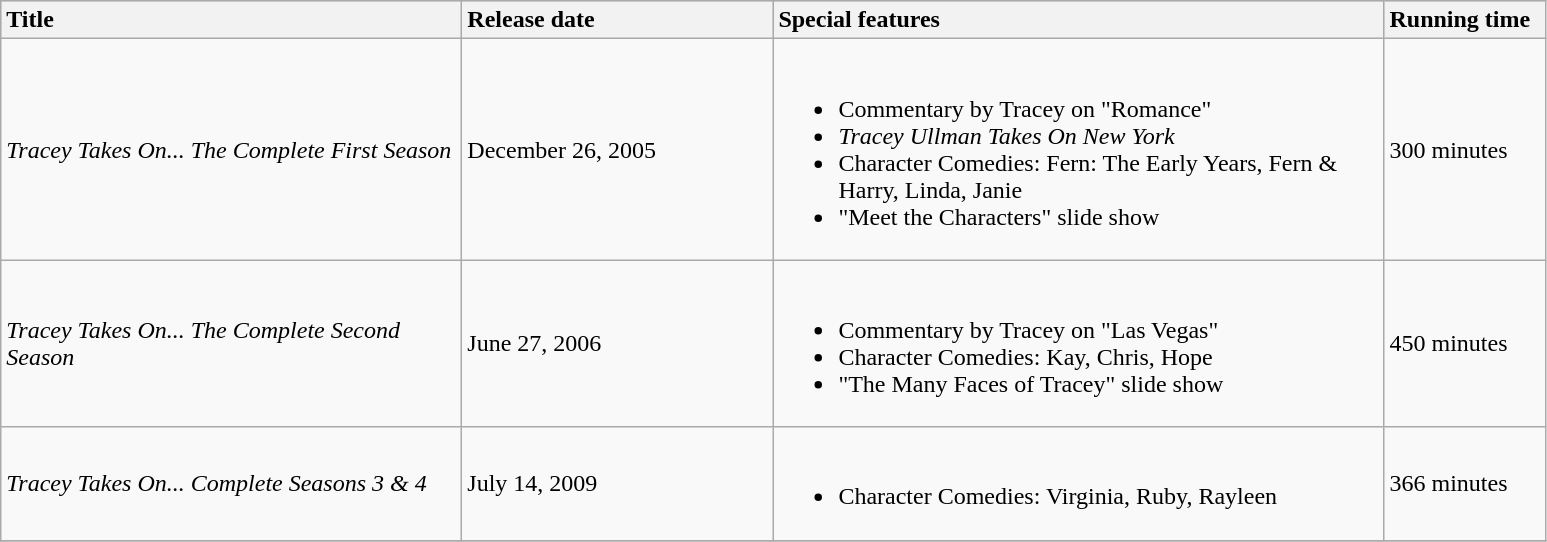<table class="wikitable"|width=100%>
<tr style="background:#cdcccc;">
<th style="vertical-align:top; text-align:left; width:300px;">Title</th>
<th style="vertical-align:top; text-align:left; width:200px;">Release date</th>
<th style="vertical-align:top; text-align:left; width:400px;">Special features</th>
<th style="vertical-align:top; text-align:left; width:100px;">Running time</th>
</tr>
<tr>
<td><em>Tracey Takes On... The Complete First Season</em></td>
<td>December 26, 2005</td>
<td><br><ul><li>Commentary by Tracey on "Romance"</li><li><em>Tracey Ullman Takes On New York</em></li><li>Character Comedies: Fern: The Early Years, Fern & Harry, Linda, Janie</li><li>"Meet the Characters" slide show</li></ul></td>
<td>300 minutes</td>
</tr>
<tr>
<td><em>Tracey Takes On... The Complete Second Season</em></td>
<td>June 27, 2006</td>
<td><br><ul><li>Commentary by Tracey on "Las Vegas"</li><li>Character Comedies: Kay, Chris, Hope</li><li>"The Many Faces of Tracey" slide show</li></ul></td>
<td>450 minutes</td>
</tr>
<tr>
<td><em>Tracey Takes On... Complete Seasons 3 & 4</em></td>
<td>July 14, 2009</td>
<td><br><ul><li>Character Comedies: Virginia, Ruby, Rayleen</li></ul></td>
<td>366 minutes</td>
</tr>
<tr>
</tr>
</table>
